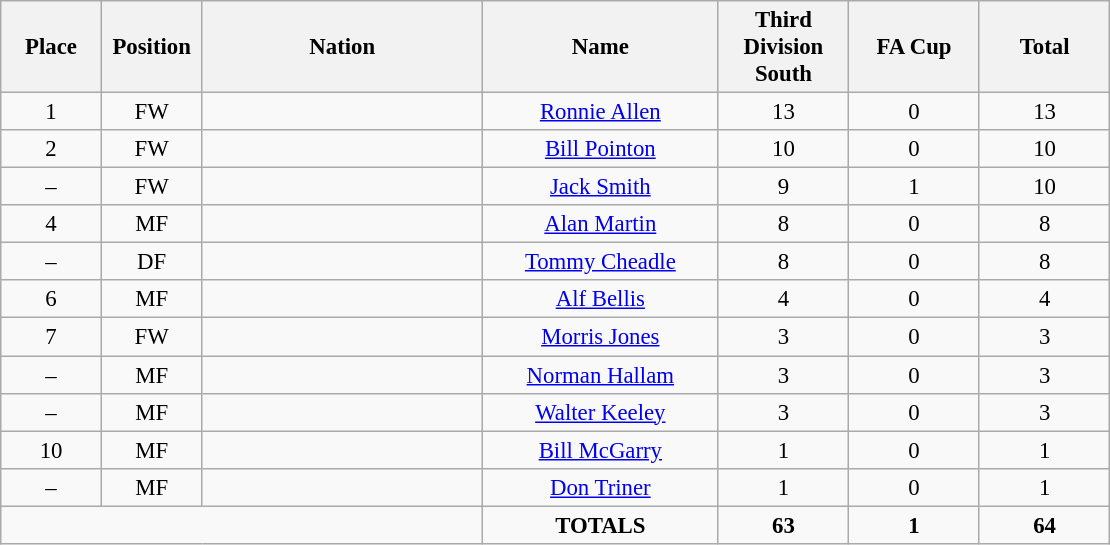<table class="wikitable" style="font-size: 95%; text-align: center;">
<tr>
<th width=60>Place</th>
<th width=60>Position</th>
<th width=180>Nation</th>
<th width=150>Name</th>
<th width=80>Third Division South</th>
<th width=80>FA Cup</th>
<th width=80>Total</th>
</tr>
<tr>
<td>1</td>
<td>FW</td>
<td></td>
<td><a href='#'>Ronnie Allen</a></td>
<td>13</td>
<td>0</td>
<td>13</td>
</tr>
<tr>
<td>2</td>
<td>FW</td>
<td></td>
<td><a href='#'>Bill Pointon</a></td>
<td>10</td>
<td>0</td>
<td>10</td>
</tr>
<tr>
<td>–</td>
<td>FW</td>
<td></td>
<td><a href='#'>Jack Smith</a></td>
<td>9</td>
<td>1</td>
<td>10</td>
</tr>
<tr>
<td>4</td>
<td>MF</td>
<td></td>
<td><a href='#'>Alan Martin</a></td>
<td>8</td>
<td>0</td>
<td>8</td>
</tr>
<tr>
<td>–</td>
<td>DF</td>
<td></td>
<td><a href='#'>Tommy Cheadle</a></td>
<td>8</td>
<td>0</td>
<td>8</td>
</tr>
<tr>
<td>6</td>
<td>MF</td>
<td></td>
<td><a href='#'>Alf Bellis</a></td>
<td>4</td>
<td>0</td>
<td>4</td>
</tr>
<tr>
<td>7</td>
<td>FW</td>
<td></td>
<td><a href='#'>Morris Jones</a></td>
<td>3</td>
<td>0</td>
<td>3</td>
</tr>
<tr>
<td>–</td>
<td>MF</td>
<td></td>
<td><a href='#'>Norman Hallam</a></td>
<td>3</td>
<td>0</td>
<td>3</td>
</tr>
<tr>
<td>–</td>
<td>MF</td>
<td></td>
<td><a href='#'>Walter Keeley</a></td>
<td>3</td>
<td>0</td>
<td>3</td>
</tr>
<tr>
<td>10</td>
<td>MF</td>
<td></td>
<td><a href='#'>Bill McGarry</a></td>
<td>1</td>
<td>0</td>
<td>1</td>
</tr>
<tr>
<td>–</td>
<td>MF</td>
<td></td>
<td><a href='#'>Don Triner</a></td>
<td>1</td>
<td>0</td>
<td>1</td>
</tr>
<tr>
<td colspan="3"></td>
<td><strong>TOTALS</strong></td>
<td><strong>63</strong></td>
<td><strong>1</strong></td>
<td><strong>64</strong></td>
</tr>
</table>
